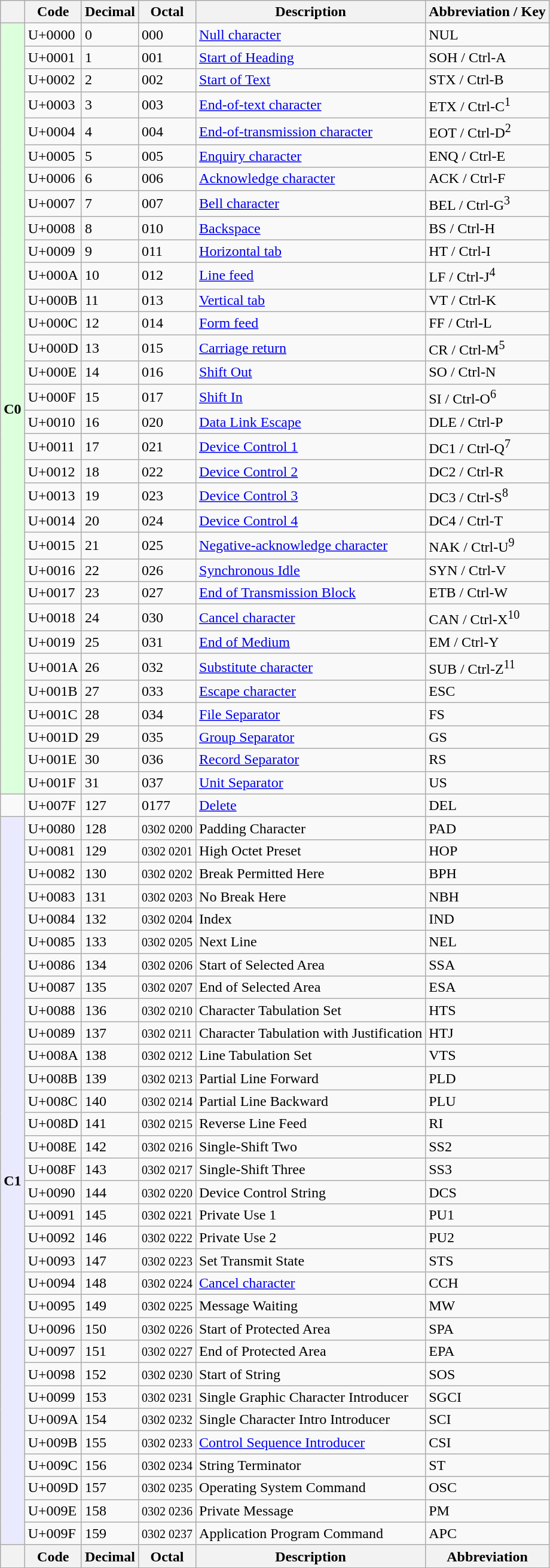<table class="wikitable sortable collapsible" id="Table_Unicode_control_characters">
<tr>
<th></th>
<th>Code</th>
<th>Decimal</th>
<th>Octal</th>
<th>Description</th>
<th>Abbreviation / Key</th>
</tr>
<tr>
<td align="center" rowspan=32 style="background: #dcffdc;"><strong>C0</strong></td>
<td>U+0000</td>
<td>0</td>
<td>000</td>
<td><a href='#'>Null character</a></td>
<td>NUL</td>
</tr>
<tr>
<td>U+0001</td>
<td>1</td>
<td>001</td>
<td><a href='#'>Start of Heading</a></td>
<td>SOH / Ctrl-A</td>
</tr>
<tr>
<td>U+0002</td>
<td>2</td>
<td>002</td>
<td><a href='#'>Start of Text</a></td>
<td>STX / Ctrl-B</td>
</tr>
<tr>
<td>U+0003</td>
<td>3</td>
<td>003</td>
<td><a href='#'>End-of-text character</a></td>
<td>ETX / Ctrl-C<sup>1</sup></td>
</tr>
<tr>
<td>U+0004</td>
<td>4</td>
<td>004</td>
<td><a href='#'>End-of-transmission character</a></td>
<td>EOT / Ctrl-D<sup>2</sup></td>
</tr>
<tr>
<td>U+0005</td>
<td>5</td>
<td>005</td>
<td><a href='#'>Enquiry character</a></td>
<td>ENQ / Ctrl-E</td>
</tr>
<tr>
<td>U+0006</td>
<td>6</td>
<td>006</td>
<td><a href='#'>Acknowledge character</a></td>
<td>ACK / Ctrl-F</td>
</tr>
<tr>
<td>U+0007</td>
<td>7</td>
<td>007</td>
<td><a href='#'>Bell character</a></td>
<td>BEL / Ctrl-G<sup>3</sup></td>
</tr>
<tr>
<td>U+0008</td>
<td>8</td>
<td>010</td>
<td><a href='#'>Backspace</a></td>
<td>BS / Ctrl-H</td>
</tr>
<tr>
<td>U+0009</td>
<td>9</td>
<td>011</td>
<td><a href='#'>Horizontal tab</a></td>
<td>HT / Ctrl-I</td>
</tr>
<tr>
<td>U+000A</td>
<td>10</td>
<td>012</td>
<td><a href='#'>Line feed</a></td>
<td>LF / Ctrl-J<sup>4</sup></td>
</tr>
<tr>
<td>U+000B</td>
<td>11</td>
<td>013</td>
<td><a href='#'>Vertical tab</a></td>
<td>VT / Ctrl-K</td>
</tr>
<tr>
<td>U+000C</td>
<td>12</td>
<td>014</td>
<td><a href='#'>Form feed</a></td>
<td>FF / Ctrl-L</td>
</tr>
<tr>
<td>U+000D</td>
<td>13</td>
<td>015</td>
<td><a href='#'>Carriage return</a></td>
<td>CR / Ctrl-M<sup>5</sup></td>
</tr>
<tr>
<td>U+000E</td>
<td>14</td>
<td>016</td>
<td><a href='#'>Shift Out</a></td>
<td>SO / Ctrl-N</td>
</tr>
<tr>
<td>U+000F</td>
<td>15</td>
<td>017</td>
<td><a href='#'>Shift In</a></td>
<td>SI / Ctrl-O<sup>6</sup></td>
</tr>
<tr>
<td>U+0010</td>
<td>16</td>
<td>020</td>
<td><a href='#'>Data Link Escape</a></td>
<td>DLE / Ctrl-P</td>
</tr>
<tr>
<td>U+0011</td>
<td>17</td>
<td>021</td>
<td><a href='#'>Device Control 1</a></td>
<td>DC1 / Ctrl-Q<sup>7</sup></td>
</tr>
<tr>
<td>U+0012</td>
<td>18</td>
<td>022</td>
<td><a href='#'>Device Control 2</a></td>
<td>DC2 / Ctrl-R</td>
</tr>
<tr>
<td>U+0013</td>
<td>19</td>
<td>023</td>
<td><a href='#'>Device Control 3</a></td>
<td>DC3 / Ctrl-S<sup>8</sup></td>
</tr>
<tr>
<td>U+0014</td>
<td>20</td>
<td>024</td>
<td><a href='#'>Device Control 4</a></td>
<td>DC4 / Ctrl-T</td>
</tr>
<tr>
<td>U+0015</td>
<td>21</td>
<td>025</td>
<td><a href='#'>Negative-acknowledge character</a></td>
<td>NAK / Ctrl-U<sup>9</sup></td>
</tr>
<tr>
<td>U+0016</td>
<td>22</td>
<td>026</td>
<td><a href='#'>Synchronous Idle</a></td>
<td>SYN / Ctrl-V</td>
</tr>
<tr>
<td>U+0017</td>
<td>23</td>
<td>027</td>
<td><a href='#'>End of Transmission Block</a></td>
<td>ETB / Ctrl-W</td>
</tr>
<tr>
<td>U+0018</td>
<td>24</td>
<td>030</td>
<td><a href='#'>Cancel character</a></td>
<td>CAN / Ctrl-X<sup>10</sup></td>
</tr>
<tr>
<td>U+0019</td>
<td>25</td>
<td>031</td>
<td><a href='#'>End of Medium</a></td>
<td>EM / Ctrl-Y</td>
</tr>
<tr>
<td>U+001A</td>
<td>26</td>
<td>032</td>
<td><a href='#'>Substitute character</a></td>
<td>SUB / Ctrl-Z<sup>11</sup></td>
</tr>
<tr>
<td>U+001B</td>
<td>27</td>
<td>033</td>
<td><a href='#'>Escape character</a></td>
<td>ESC</td>
</tr>
<tr>
<td>U+001C</td>
<td>28</td>
<td>034</td>
<td><a href='#'>File Separator</a></td>
<td>FS</td>
</tr>
<tr>
<td>U+001D</td>
<td>29</td>
<td>035</td>
<td><a href='#'>Group Separator</a></td>
<td>GS</td>
</tr>
<tr>
<td>U+001E</td>
<td>30</td>
<td>036</td>
<td><a href='#'>Record Separator</a></td>
<td>RS</td>
</tr>
<tr>
<td>U+001F</td>
<td>31</td>
<td>037</td>
<td><a href='#'>Unit Separator</a></td>
<td>US</td>
</tr>
<tr>
<td align="center"></td>
<td>U+007F</td>
<td>127</td>
<td>0177</td>
<td><a href='#'>Delete</a></td>
<td>DEL</td>
</tr>
<tr>
<td align="center" rowspan=32 style="background: #eaeaff;"><strong>C1</strong></td>
<td>U+0080</td>
<td>128</td>
<td><small>0302 0200</small></td>
<td>Padding Character</td>
<td>PAD</td>
</tr>
<tr>
<td>U+0081</td>
<td>129</td>
<td><small>0302 0201</small></td>
<td>High Octet Preset</td>
<td>HOP</td>
</tr>
<tr>
<td>U+0082</td>
<td>130</td>
<td><small>0302 0202</small></td>
<td>Break Permitted Here</td>
<td>BPH</td>
</tr>
<tr>
<td>U+0083</td>
<td>131</td>
<td><small>0302 0203</small></td>
<td>No Break Here</td>
<td>NBH</td>
</tr>
<tr>
<td>U+0084</td>
<td>132</td>
<td><small>0302 0204</small></td>
<td>Index</td>
<td>IND</td>
</tr>
<tr>
<td>U+0085</td>
<td>133</td>
<td><small>0302 0205</small></td>
<td>Next Line</td>
<td>NEL</td>
</tr>
<tr>
<td>U+0086</td>
<td>134</td>
<td><small>0302 0206</small></td>
<td>Start of Selected Area</td>
<td>SSA</td>
</tr>
<tr>
<td>U+0087</td>
<td>135</td>
<td><small>0302 0207</small></td>
<td>End of Selected Area</td>
<td>ESA</td>
</tr>
<tr>
<td>U+0088</td>
<td>136</td>
<td><small>0302 0210</small></td>
<td>Character Tabulation Set</td>
<td>HTS</td>
</tr>
<tr>
<td>U+0089</td>
<td>137</td>
<td><small>0302 0211</small></td>
<td>Character Tabulation with Justification</td>
<td>HTJ</td>
</tr>
<tr>
<td>U+008A</td>
<td>138</td>
<td><small>0302 0212</small></td>
<td>Line Tabulation Set</td>
<td>VTS</td>
</tr>
<tr>
<td>U+008B</td>
<td>139</td>
<td><small>0302 0213</small></td>
<td>Partial Line Forward</td>
<td>PLD</td>
</tr>
<tr>
<td>U+008C</td>
<td>140</td>
<td><small>0302 0214</small></td>
<td>Partial Line Backward</td>
<td>PLU</td>
</tr>
<tr>
<td>U+008D</td>
<td>141</td>
<td><small>0302 0215</small></td>
<td>Reverse Line Feed</td>
<td>RI</td>
</tr>
<tr>
<td>U+008E</td>
<td>142</td>
<td><small>0302 0216</small></td>
<td>Single-Shift Two</td>
<td>SS2</td>
</tr>
<tr>
<td>U+008F</td>
<td>143</td>
<td><small>0302 0217</small></td>
<td>Single-Shift Three</td>
<td>SS3</td>
</tr>
<tr>
<td>U+0090</td>
<td>144</td>
<td><small>0302 0220</small></td>
<td>Device Control String</td>
<td>DCS</td>
</tr>
<tr>
<td>U+0091</td>
<td>145</td>
<td><small>0302 0221</small></td>
<td>Private Use 1</td>
<td>PU1</td>
</tr>
<tr>
<td>U+0092</td>
<td>146</td>
<td><small>0302 0222</small></td>
<td>Private Use 2</td>
<td>PU2</td>
</tr>
<tr>
<td>U+0093</td>
<td>147</td>
<td><small>0302 0223</small></td>
<td>Set Transmit State</td>
<td>STS</td>
</tr>
<tr>
<td>U+0094</td>
<td>148</td>
<td><small>0302 0224</small></td>
<td><a href='#'>Cancel character</a></td>
<td>CCH</td>
</tr>
<tr>
<td>U+0095</td>
<td>149</td>
<td><small>0302 0225</small></td>
<td>Message Waiting</td>
<td>MW</td>
</tr>
<tr>
<td>U+0096</td>
<td>150</td>
<td><small>0302 0226</small></td>
<td>Start of Protected Area</td>
<td>SPA</td>
</tr>
<tr>
<td>U+0097</td>
<td>151</td>
<td><small>0302 0227</small></td>
<td>End of Protected Area</td>
<td>EPA</td>
</tr>
<tr>
<td>U+0098</td>
<td>152</td>
<td><small>0302 0230</small></td>
<td>Start of String</td>
<td>SOS</td>
</tr>
<tr>
<td>U+0099</td>
<td>153</td>
<td><small>0302 0231</small></td>
<td>Single Graphic Character Introducer</td>
<td>SGCI</td>
</tr>
<tr>
<td>U+009A</td>
<td>154</td>
<td><small>0302 0232</small></td>
<td>Single Character Intro Introducer</td>
<td>SCI</td>
</tr>
<tr>
<td>U+009B</td>
<td>155</td>
<td><small>0302 0233</small></td>
<td><a href='#'>Control Sequence Introducer</a></td>
<td>CSI</td>
</tr>
<tr>
<td>U+009C</td>
<td>156</td>
<td><small>0302 0234</small></td>
<td>String Terminator</td>
<td>ST</td>
</tr>
<tr>
<td>U+009D</td>
<td>157</td>
<td><small>0302 0235</small></td>
<td>Operating System Command</td>
<td>OSC</td>
</tr>
<tr>
<td>U+009E</td>
<td>158</td>
<td><small>0302 0236</small></td>
<td>Private Message</td>
<td>PM</td>
</tr>
<tr>
<td>U+009F</td>
<td>159</td>
<td><small>0302 0237</small></td>
<td>Application Program Command</td>
<td>APC</td>
</tr>
<tr class="nosort">
<th></th>
<th>Code</th>
<th>Decimal</th>
<th>Octal</th>
<th>Description</th>
<th>Abbreviation</th>
</tr>
</table>
